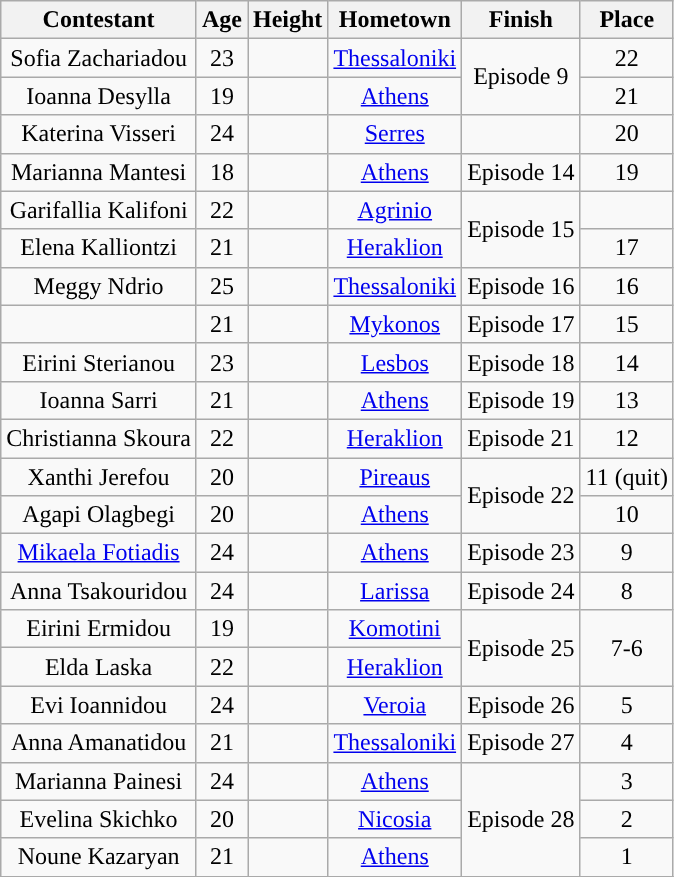<table class="wikitable sortable" style="text-align:center;">
<tr>
<th>Contestant</th>
<th>Age</th>
<th>Height</th>
<th>Hometown</th>
<th>Finish</th>
<th>Place</th>
</tr>
<tr>
<td>Sofia Zachariadou</td>
<td>23</td>
<td></td>
<td><a href='#'>Thessaloniki</a></td>
<td rowspan="2">Episode 9</td>
<td>22</td>
</tr>
<tr>
<td>Ioanna Desylla</td>
<td>19</td>
<td></td>
<td><a href='#'>Athens</a></td>
<td>21</td>
</tr>
<tr>
<td>Katerina Visseri</td>
<td>24</td>
<td></td>
<td><a href='#'>Serres</a></td>
<td></td>
<td>20</td>
</tr>
<tr>
<td>Marianna Mantesi</td>
<td>18</td>
<td></td>
<td><a href='#'>Athens</a></td>
<td>Episode 14</td>
<td>19</td>
</tr>
<tr>
<td>Garifallia Kalifoni</td>
<td>22</td>
<td></td>
<td><a href='#'>Agrinio</a></td>
<td rowspan="2">Episode 15</td>
<td></td>
</tr>
<tr>
<td>Elena Kalliontzi</td>
<td>21</td>
<td></td>
<td><a href='#'>Heraklion</a></td>
<td>17</td>
</tr>
<tr>
<td>Meggy Ndrio</td>
<td>25</td>
<td></td>
<td><a href='#'>Thessaloniki</a></td>
<td>Episode 16</td>
<td>16</td>
</tr>
<tr>
<td></td>
<td>21</td>
<td></td>
<td><a href='#'>Mykonos</a></td>
<td>Episode 17</td>
<td>15</td>
</tr>
<tr>
<td>Eirini Sterianou</td>
<td>23</td>
<td></td>
<td><a href='#'>Lesbos</a></td>
<td>Episode 18</td>
<td>14</td>
</tr>
<tr>
<td>Ioanna Sarri</td>
<td>21</td>
<td></td>
<td><a href='#'>Athens</a></td>
<td>Episode 19</td>
<td>13</td>
</tr>
<tr>
<td>Christianna Skoura</td>
<td>22</td>
<td></td>
<td><a href='#'>Heraklion</a></td>
<td>Episode 21</td>
<td>12</td>
</tr>
<tr>
<td>Xanthi Jerefou</td>
<td>20</td>
<td></td>
<td><a href='#'>Pireaus</a></td>
<td rowspan=2>Episode 22</td>
<td>11 (quit)</td>
</tr>
<tr>
<td>Agapi Olagbegi</td>
<td>20</td>
<td></td>
<td><a href='#'>Athens</a></td>
<td>10</td>
</tr>
<tr>
<td><a href='#'>Mikaela Fotiadis</a></td>
<td>24</td>
<td></td>
<td><a href='#'>Athens</a></td>
<td>Episode 23</td>
<td>9</td>
</tr>
<tr>
<td>Anna Tsakouridou</td>
<td>24</td>
<td></td>
<td><a href='#'>Larissa</a></td>
<td>Episode 24</td>
<td>8</td>
</tr>
<tr>
<td>Eirini Ermidou</td>
<td>19</td>
<td></td>
<td><a href='#'>Komotini</a></td>
<td rowspan="2">Episode 25</td>
<td rowspan="2">7-6</td>
</tr>
<tr>
<td>Elda Laska</td>
<td>22</td>
<td></td>
<td><a href='#'>Heraklion</a></td>
</tr>
<tr>
<td>Evi Ioannidou</td>
<td>24</td>
<td></td>
<td><a href='#'>Veroia</a></td>
<td>Episode 26</td>
<td>5</td>
</tr>
<tr>
<td>Anna Amanatidou</td>
<td>21</td>
<td></td>
<td><a href='#'>Thessaloniki</a></td>
<td>Episode 27</td>
<td>4</td>
</tr>
<tr>
<td>Marianna Painesi</td>
<td>24</td>
<td></td>
<td><a href='#'>Athens</a></td>
<td rowspan=3 ">Episode 28</td>
<td>3</td>
</tr>
<tr>
<td>Evelina Skichko</td>
<td>20</td>
<td></td>
<td><a href='#'>Nicosia</a></td>
<td>2</td>
</tr>
<tr>
<td>Noune Kazaryan</td>
<td>21</td>
<td></td>
<td><a href='#'>Athens</a></td>
<td>1</td>
</tr>
<tr>
</tr>
</table>
